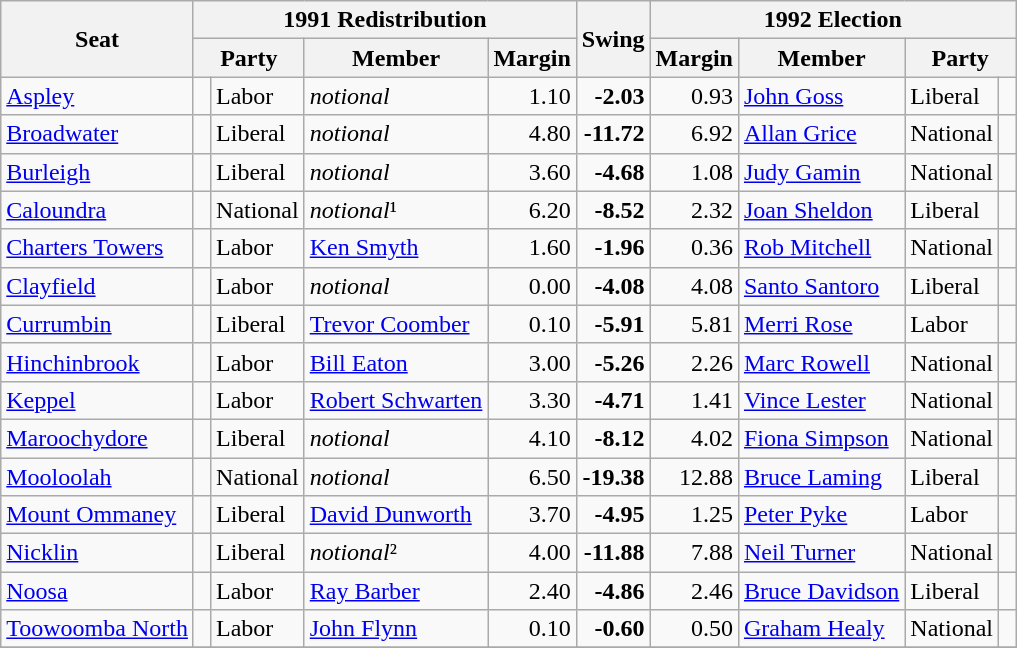<table class="wikitable">
<tr>
<th rowspan="2">Seat</th>
<th colspan="4">1991 Redistribution</th>
<th rowspan="2">Swing</th>
<th colspan="4">1992 Election</th>
</tr>
<tr>
<th colspan="2">Party</th>
<th>Member</th>
<th>Margin</th>
<th>Margin</th>
<th>Member</th>
<th colspan="2">Party</th>
</tr>
<tr>
<td><a href='#'>Aspley</a></td>
<td> </td>
<td>Labor</td>
<td><em>notional</em></td>
<td style="text-align:right;">1.10</td>
<td style="text-align:right;"><strong>-2.03</strong></td>
<td style="text-align:right;">0.93</td>
<td><a href='#'>John Goss</a></td>
<td>Liberal</td>
<td> </td>
</tr>
<tr>
<td><a href='#'>Broadwater</a></td>
<td> </td>
<td>Liberal</td>
<td><em>notional</em></td>
<td style="text-align:right;">4.80</td>
<td style="text-align:right;"><strong>-11.72</strong></td>
<td style="text-align:right;">6.92</td>
<td><a href='#'>Allan Grice</a></td>
<td>National</td>
<td> </td>
</tr>
<tr>
<td><a href='#'>Burleigh</a></td>
<td> </td>
<td>Liberal</td>
<td><em>notional</em></td>
<td style="text-align:right;">3.60</td>
<td style="text-align:right;"><strong>-4.68</strong></td>
<td style="text-align:right;">1.08</td>
<td><a href='#'>Judy Gamin</a></td>
<td>National</td>
<td> </td>
</tr>
<tr>
<td><a href='#'>Caloundra</a></td>
<td> </td>
<td>National</td>
<td><em>notional</em>¹</td>
<td style="text-align:right;">6.20</td>
<td style="text-align:right;"><strong>-8.52</strong></td>
<td style="text-align:right;">2.32</td>
<td><a href='#'>Joan Sheldon</a></td>
<td>Liberal</td>
<td> </td>
</tr>
<tr>
<td><a href='#'>Charters Towers</a></td>
<td> </td>
<td>Labor</td>
<td><a href='#'>Ken Smyth</a></td>
<td style="text-align:right;">1.60</td>
<td style="text-align:right;"><strong>-1.96</strong></td>
<td style="text-align:right;">0.36</td>
<td><a href='#'>Rob Mitchell</a></td>
<td>National</td>
<td> </td>
</tr>
<tr>
<td><a href='#'>Clayfield</a></td>
<td> </td>
<td>Labor</td>
<td><em>notional</em></td>
<td style="text-align:right;">0.00</td>
<td style="text-align:right;"><strong>-4.08</strong></td>
<td style="text-align:right;">4.08</td>
<td><a href='#'>Santo Santoro</a></td>
<td>Liberal</td>
<td> </td>
</tr>
<tr>
<td><a href='#'>Currumbin</a></td>
<td> </td>
<td>Liberal</td>
<td><a href='#'>Trevor Coomber</a></td>
<td style="text-align:right;">0.10</td>
<td style="text-align:right;"><strong>-5.91</strong></td>
<td style="text-align:right;">5.81</td>
<td><a href='#'>Merri Rose</a></td>
<td>Labor</td>
<td> </td>
</tr>
<tr>
<td><a href='#'>Hinchinbrook</a></td>
<td> </td>
<td>Labor</td>
<td><a href='#'>Bill Eaton</a></td>
<td style="text-align:right;">3.00</td>
<td style="text-align:right;"><strong>-5.26</strong></td>
<td style="text-align:right;">2.26</td>
<td><a href='#'>Marc Rowell</a></td>
<td>National</td>
<td> </td>
</tr>
<tr>
<td><a href='#'>Keppel</a></td>
<td> </td>
<td>Labor</td>
<td><a href='#'>Robert Schwarten</a></td>
<td style="text-align:right;">3.30</td>
<td style="text-align:right;"><strong>-4.71</strong></td>
<td style="text-align:right;">1.41</td>
<td><a href='#'>Vince Lester</a></td>
<td>National</td>
<td> </td>
</tr>
<tr>
<td><a href='#'>Maroochydore</a></td>
<td> </td>
<td>Liberal</td>
<td><em>notional</em></td>
<td style="text-align:right;">4.10</td>
<td style="text-align:right;"><strong>-8.12</strong></td>
<td style="text-align:right;">4.02</td>
<td><a href='#'>Fiona Simpson</a></td>
<td>National</td>
<td> </td>
</tr>
<tr>
<td><a href='#'>Mooloolah</a></td>
<td> </td>
<td>National</td>
<td><em>notional</em></td>
<td style="text-align:right;">6.50</td>
<td style="text-align:right;"><strong>-19.38</strong></td>
<td style="text-align:right;">12.88</td>
<td><a href='#'>Bruce Laming</a></td>
<td>Liberal</td>
<td> </td>
</tr>
<tr>
<td><a href='#'>Mount Ommaney</a></td>
<td> </td>
<td>Liberal</td>
<td><a href='#'>David Dunworth</a></td>
<td style="text-align:right;">3.70</td>
<td style="text-align:right;"><strong>-4.95</strong></td>
<td style="text-align:right;">1.25</td>
<td><a href='#'>Peter Pyke</a></td>
<td>Labor</td>
<td> </td>
</tr>
<tr>
<td><a href='#'>Nicklin</a></td>
<td> </td>
<td>Liberal</td>
<td><em>notional</em>²</td>
<td style="text-align:right;">4.00</td>
<td style="text-align:right;"><strong>-11.88</strong></td>
<td style="text-align:right;">7.88</td>
<td><a href='#'>Neil Turner</a></td>
<td>National</td>
<td> </td>
</tr>
<tr>
<td><a href='#'>Noosa</a></td>
<td> </td>
<td>Labor</td>
<td><a href='#'>Ray Barber</a></td>
<td style="text-align:right;">2.40</td>
<td style="text-align:right;"><strong>-4.86</strong></td>
<td style="text-align:right;">2.46</td>
<td><a href='#'>Bruce Davidson</a></td>
<td>Liberal</td>
<td> </td>
</tr>
<tr>
<td><a href='#'>Toowoomba North</a></td>
<td> </td>
<td>Labor</td>
<td><a href='#'>John Flynn</a></td>
<td style="text-align:right;">0.10</td>
<td style="text-align:right;"><strong>-0.60</strong></td>
<td style="text-align:right;">0.50</td>
<td><a href='#'>Graham Healy</a></td>
<td>National</td>
<td> </td>
</tr>
<tr>
</tr>
</table>
